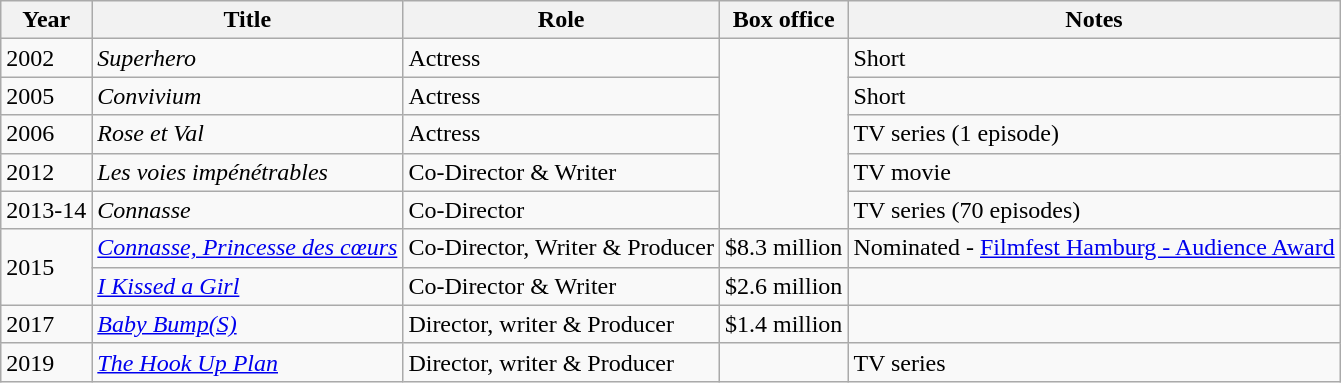<table class="wikitable">
<tr>
<th>Year</th>
<th>Title</th>
<th>Role</th>
<th>Box office</th>
<th>Notes</th>
</tr>
<tr>
<td>2002</td>
<td><em>Superhero</em></td>
<td>Actress</td>
<td rowspan=5></td>
<td>Short</td>
</tr>
<tr>
<td>2005</td>
<td><em>Convivium</em></td>
<td>Actress</td>
<td>Short</td>
</tr>
<tr>
<td>2006</td>
<td><em>Rose et Val</em></td>
<td>Actress</td>
<td>TV series (1 episode)</td>
</tr>
<tr>
<td>2012</td>
<td><em>Les voies impénétrables</em></td>
<td>Co-Director & Writer</td>
<td>TV movie</td>
</tr>
<tr>
<td>2013-14</td>
<td><em>Connasse</em></td>
<td>Co-Director</td>
<td>TV series (70 episodes)</td>
</tr>
<tr>
<td rowspan=2>2015</td>
<td><em><a href='#'>Connasse, Princesse des cœurs</a></em></td>
<td>Co-Director, Writer & Producer</td>
<td>$8.3 million</td>
<td>Nominated - <a href='#'>Filmfest Hamburg - Audience Award</a></td>
</tr>
<tr>
<td><em><a href='#'>I Kissed a Girl</a></em></td>
<td>Co-Director & Writer</td>
<td>$2.6 million</td>
<td></td>
</tr>
<tr>
<td>2017</td>
<td><em><a href='#'>Baby Bump(S)</a></em></td>
<td>Director, writer & Producer</td>
<td>$1.4 million</td>
<td></td>
</tr>
<tr>
<td>2019</td>
<td><em><a href='#'>The Hook Up Plan</a></em></td>
<td>Director, writer & Producer</td>
<td></td>
<td>TV series</td>
</tr>
</table>
